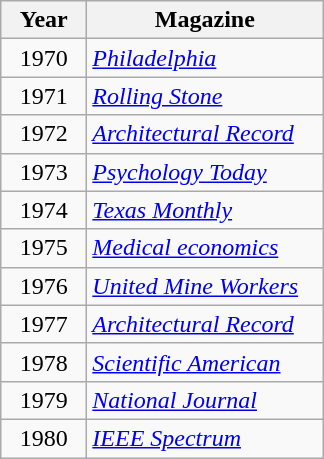<table class="sortable wikitable plainrowheaders">
<tr>
<th scope="col" style="width:50px;">Year</th>
<th scope="col" style="width:150px;">Magazine</th>
</tr>
<tr>
<td align="center">1970</td>
<td><em><a href='#'>Philadelphia</a></em></td>
</tr>
<tr>
<td align="center">1971</td>
<td><em><a href='#'>Rolling Stone</a></em></td>
</tr>
<tr>
<td align="center">1972</td>
<td><em><a href='#'>Architectural Record</a></em></td>
</tr>
<tr>
<td align="center">1973</td>
<td><em><a href='#'>Psychology Today</a></em></td>
</tr>
<tr>
<td align="center">1974</td>
<td><em><a href='#'>Texas Monthly</a></em></td>
</tr>
<tr>
<td align="center">1975</td>
<td><em><a href='#'>Medical economics</a></em></td>
</tr>
<tr>
<td align="center">1976</td>
<td><em><a href='#'>United Mine Workers</a></em></td>
</tr>
<tr>
<td align="center">1977</td>
<td><em><a href='#'>Architectural Record</a></em></td>
</tr>
<tr>
<td align="center">1978</td>
<td><em><a href='#'>Scientific American</a></em></td>
</tr>
<tr>
<td align="center">1979</td>
<td><em><a href='#'>National Journal</a></em></td>
</tr>
<tr>
<td align="center">1980</td>
<td><em><a href='#'>IEEE Spectrum</a></em></td>
</tr>
</table>
